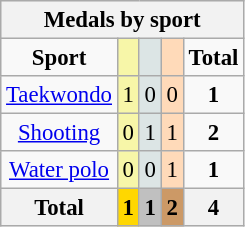<table class="wikitable" style="font-size:95%">
<tr style="background:#efefef;">
<th colspan=5>Medals by sport</th>
</tr>
<tr align=center>
<td><strong>Sport</strong></td>
<td bgcolor=#f7f6a8></td>
<td bgcolor=#dce5e5></td>
<td bgcolor=#ffdab9></td>
<td><strong>Total</strong></td>
</tr>
<tr align=center>
<td><a href='#'>Taekwondo</a></td>
<td style="background:#F7F6A8;">1</td>
<td style="background:#DCE5E5;">0</td>
<td style="background:#FFDAB9;">0</td>
<td><strong>1</strong></td>
</tr>
<tr align=center>
<td><a href='#'>Shooting</a></td>
<td style="background:#F7F6A8;">0</td>
<td style="background:#DCE5E5;">1</td>
<td style="background:#FFDAB9;">1</td>
<td><strong>2</strong></td>
</tr>
<tr align=center>
<td><a href='#'>Water polo</a></td>
<td style="background:#F7F6A8;">0</td>
<td style="background:#DCE5E5;">0</td>
<td style="background:#FFDAB9;">1</td>
<td><strong>1</strong></td>
</tr>
<tr align=center>
<th>Total</th>
<th style="background:gold;">1</th>
<th style="background:silver;">1</th>
<th style="background:#c96;">2</th>
<th>4</th>
</tr>
</table>
